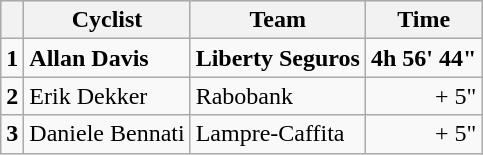<table class="wikitable">
<tr style="background:#ccccff;">
<th></th>
<th>Cyclist</th>
<th>Team</th>
<th>Time</th>
</tr>
<tr>
<td><strong>1</strong></td>
<td><strong>Allan Davis</strong></td>
<td><strong>Liberty Seguros</strong></td>
<td align="right"><strong>4h 56' 44"</strong></td>
</tr>
<tr>
<td><strong>2</strong></td>
<td>Erik Dekker</td>
<td>Rabobank</td>
<td align="right">+ 5"</td>
</tr>
<tr>
<td><strong>3</strong></td>
<td>Daniele Bennati</td>
<td>Lampre-Caffita</td>
<td align="right">+ 5"</td>
</tr>
</table>
